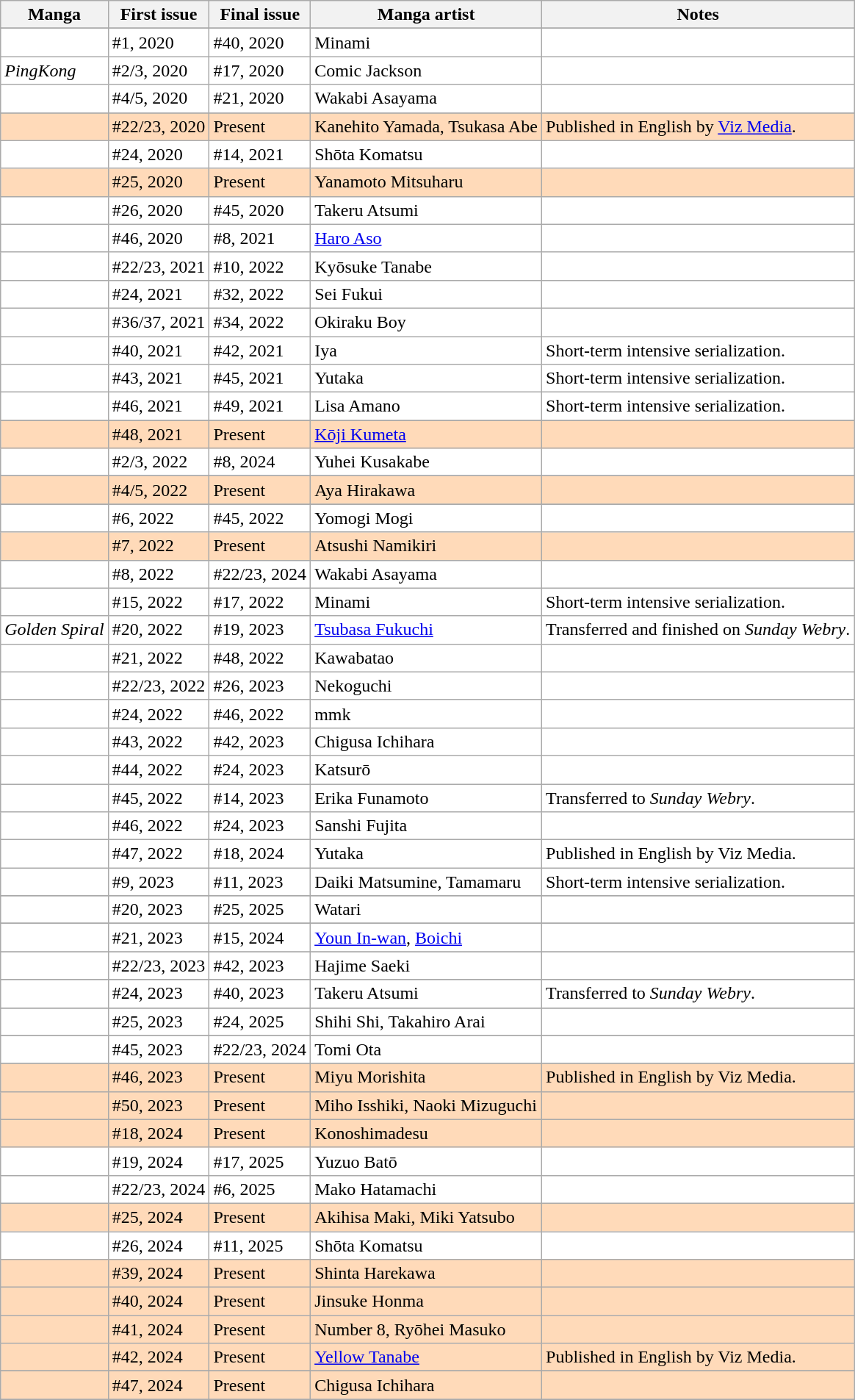<table class="wikitable sortable" style="background: #FFF;">
<tr>
<th>Manga</th>
<th>First issue</th>
<th>Final issue</th>
<th>Manga artist</th>
<th>Notes</th>
</tr>
<tr>
</tr>
<tr>
<td></td>
<td>#1, 2020</td>
<td>#40, 2020</td>
<td>Minami</td>
<td></td>
</tr>
<tr>
<td><em>PingKong</em></td>
<td>#2/3, 2020</td>
<td>#17, 2020</td>
<td>Comic Jackson</td>
<td></td>
</tr>
<tr>
<td></td>
<td>#4/5, 2020</td>
<td>#21, 2020</td>
<td>Wakabi Asayama</td>
<td></td>
</tr>
<tr>
</tr>
<tr style="background-color:#FFDAB9;">
<td></td>
<td>#22/23, 2020</td>
<td>Present</td>
<td>Kanehito Yamada, Tsukasa Abe</td>
<td>Published in English by <a href='#'>Viz Media</a>.</td>
</tr>
<tr>
<td></td>
<td>#24, 2020</td>
<td>#14, 2021</td>
<td>Shōta Komatsu</td>
<td></td>
</tr>
<tr style="background-color:#FFDAB9;">
<td></td>
<td>#25, 2020</td>
<td>Present</td>
<td>Yanamoto Mitsuharu</td>
<td></td>
</tr>
<tr>
<td></td>
<td>#26, 2020</td>
<td>#45, 2020</td>
<td>Takeru Atsumi</td>
<td></td>
</tr>
<tr>
<td></td>
<td>#46, 2020</td>
<td>#8, 2021</td>
<td><a href='#'>Haro Aso</a></td>
<td></td>
</tr>
<tr>
<td></td>
<td>#22/23, 2021</td>
<td>#10, 2022</td>
<td>Kyōsuke Tanabe</td>
<td></td>
</tr>
<tr>
<td></td>
<td>#24, 2021</td>
<td>#32, 2022</td>
<td>Sei Fukui</td>
<td></td>
</tr>
<tr>
<td></td>
<td>#36/37, 2021</td>
<td>#34, 2022</td>
<td>Okiraku Boy</td>
<td></td>
</tr>
<tr>
<td></td>
<td>#40, 2021</td>
<td>#42, 2021</td>
<td>Iya</td>
<td>Short-term intensive serialization.</td>
</tr>
<tr>
<td></td>
<td>#43, 2021</td>
<td>#45, 2021</td>
<td>Yutaka</td>
<td>Short-term intensive serialization.</td>
</tr>
<tr>
<td></td>
<td>#46, 2021</td>
<td>#49, 2021</td>
<td>Lisa Amano</td>
<td>Short-term intensive serialization.</td>
</tr>
<tr>
</tr>
<tr style="background-color:#FFDAB9;">
<td></td>
<td>#48, 2021</td>
<td>Present</td>
<td><a href='#'>Kōji Kumeta</a></td>
<td></td>
</tr>
<tr>
<td></td>
<td>#2/3, 2022</td>
<td>#8, 2024</td>
<td>Yuhei Kusakabe</td>
<td></td>
</tr>
<tr>
</tr>
<tr style="background-color:#FFDAB9;">
<td></td>
<td>#4/5, 2022</td>
<td>Present</td>
<td>Aya Hirakawa</td>
<td></td>
</tr>
<tr>
</tr>
<tr s>
<td></td>
<td>#6, 2022</td>
<td>#45, 2022</td>
<td>Yomogi Mogi</td>
<td></td>
</tr>
<tr style="background-color:#FFDAB9;">
<td></td>
<td>#7, 2022</td>
<td>Present</td>
<td>Atsushi Namikiri</td>
<td></td>
</tr>
<tr>
<td></td>
<td>#8, 2022</td>
<td>#22/23, 2024</td>
<td>Wakabi Asayama</td>
<td></td>
</tr>
<tr>
<td></td>
<td>#15, 2022</td>
<td>#17, 2022</td>
<td>Minami</td>
<td>Short-term intensive serialization.</td>
</tr>
<tr>
<td><em>Golden Spiral</em></td>
<td>#20, 2022</td>
<td>#19, 2023</td>
<td><a href='#'>Tsubasa Fukuchi</a></td>
<td>Transferred and finished on <em>Sunday Webry</em>.</td>
</tr>
<tr>
<td></td>
<td>#21, 2022</td>
<td>#48, 2022</td>
<td>Kawabatao</td>
<td></td>
</tr>
<tr>
<td></td>
<td>#22/23, 2022</td>
<td>#26, 2023</td>
<td>Nekoguchi</td>
<td></td>
</tr>
<tr>
<td></td>
<td>#24, 2022</td>
<td>#46, 2022</td>
<td>mmk</td>
<td></td>
</tr>
<tr>
<td></td>
<td>#43, 2022</td>
<td>#42, 2023</td>
<td>Chigusa Ichihara</td>
<td></td>
</tr>
<tr>
<td></td>
<td>#44, 2022</td>
<td>#24, 2023</td>
<td>Katsurō</td>
<td></td>
</tr>
<tr>
<td></td>
<td>#45, 2022</td>
<td>#14, 2023</td>
<td>Erika Funamoto</td>
<td>Transferred to <em>Sunday Webry</em>.</td>
</tr>
<tr>
<td></td>
<td>#46, 2022</td>
<td>#24, 2023</td>
<td>Sanshi Fujita</td>
<td></td>
</tr>
<tr>
<td></td>
<td>#47, 2022</td>
<td>#18, 2024</td>
<td>Yutaka</td>
<td>Published in English by Viz Media.</td>
</tr>
<tr>
<td></td>
<td>#9, 2023</td>
<td>#11, 2023</td>
<td>Daiki Matsumine, Tamamaru</td>
<td>Short-term intensive serialization.</td>
</tr>
<tr>
</tr>
<tr>
<td></td>
<td>#20, 2023</td>
<td>#25, 2025</td>
<td>Watari</td>
<td></td>
</tr>
<tr>
</tr>
<tr>
<td></td>
<td>#21, 2023</td>
<td>#15, 2024</td>
<td><a href='#'>Youn In-wan</a>, <a href='#'>Boichi</a></td>
<td></td>
</tr>
<tr>
</tr>
<tr>
<td></td>
<td>#22/23, 2023</td>
<td>#42, 2023</td>
<td>Hajime Saeki</td>
<td></td>
</tr>
<tr>
</tr>
<tr>
<td></td>
<td>#24, 2023</td>
<td>#40, 2023</td>
<td>Takeru Atsumi</td>
<td>Transferred to <em>Sunday Webry</em>.</td>
</tr>
<tr>
</tr>
<tr>
<td></td>
<td>#25, 2023</td>
<td>#24, 2025</td>
<td>Shihi Shi, Takahiro Arai</td>
<td></td>
</tr>
<tr>
</tr>
<tr>
<td></td>
<td>#45, 2023</td>
<td>#22/23, 2024</td>
<td>Tomi Ota</td>
<td></td>
</tr>
<tr>
</tr>
<tr style="background-color:#FFDAB9;">
<td></td>
<td>#46, 2023</td>
<td>Present</td>
<td>Miyu Morishita</td>
<td>Published in English by Viz Media.</td>
</tr>
<tr style="background-color:#FFDAB9;">
<td></td>
<td>#50, 2023</td>
<td>Present</td>
<td>Miho Isshiki, Naoki Mizuguchi</td>
<td></td>
</tr>
<tr style="background-color:#FFDAB9;">
<td></td>
<td>#18, 2024</td>
<td>Present</td>
<td>Konoshimadesu</td>
<td></td>
</tr>
<tr>
<td></td>
<td>#19, 2024</td>
<td>#17, 2025</td>
<td>Yuzuo Batō</td>
<td></td>
</tr>
<tr>
<td></td>
<td>#22/23, 2024</td>
<td>#6, 2025</td>
<td>Mako Hatamachi</td>
<td></td>
</tr>
<tr style="background-color:#FFDAB9;">
<td></td>
<td>#25, 2024</td>
<td>Present</td>
<td>Akihisa Maki, Miki Yatsubo</td>
<td></td>
</tr>
<tr>
<td></td>
<td>#26, 2024</td>
<td>#11, 2025</td>
<td>Shōta Komatsu</td>
<td></td>
</tr>
<tr style="background-color:#FFDAB9;">
<td></td>
<td>#39, 2024</td>
<td>Present</td>
<td>Shinta Harekawa</td>
<td></td>
</tr>
<tr style="background-color:#FFDAB9;">
<td></td>
<td>#40, 2024</td>
<td>Present</td>
<td>Jinsuke Honma</td>
<td></td>
</tr>
<tr style="background-color:#FFDAB9;">
<td></td>
<td>#41, 2024</td>
<td>Present</td>
<td>Number 8, Ryōhei Masuko</td>
<td></td>
</tr>
<tr style="background-color:#FFDAB9;">
<td></td>
<td>#42, 2024</td>
<td>Present</td>
<td><a href='#'>Yellow Tanabe</a></td>
<td>Published in English by Viz Media.</td>
</tr>
<tr>
</tr>
<tr style="background-color:#FFDAB9;">
<td></td>
<td>#47, 2024</td>
<td>Present</td>
<td>Chigusa Ichihara</td>
<td></td>
</tr>
<tr>
</tr>
</table>
